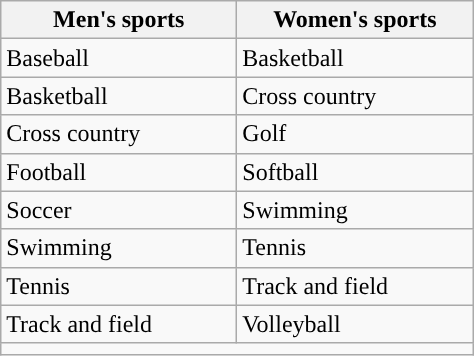<table class="wikitable"; style= "text-align: ">
<tr>
<th width=150px>Men's sports</th>
<th width=150px>Women's sports</th>
</tr>
<tr>
<td>Baseball</td>
<td>Basketball</td>
</tr>
<tr>
<td>Basketball</td>
<td>Cross country</td>
</tr>
<tr>
<td>Cross country</td>
<td>Golf</td>
</tr>
<tr>
<td>Football</td>
<td>Softball</td>
</tr>
<tr>
<td>Soccer</td>
<td>Swimming</td>
</tr>
<tr>
<td>Swimming</td>
<td>Tennis</td>
</tr>
<tr>
<td>Tennis</td>
<td>Track and field</td>
</tr>
<tr>
<td>Track and field</td>
<td>Volleyball</td>
</tr>
<tr>
<td colspan=2></td>
</tr>
</table>
